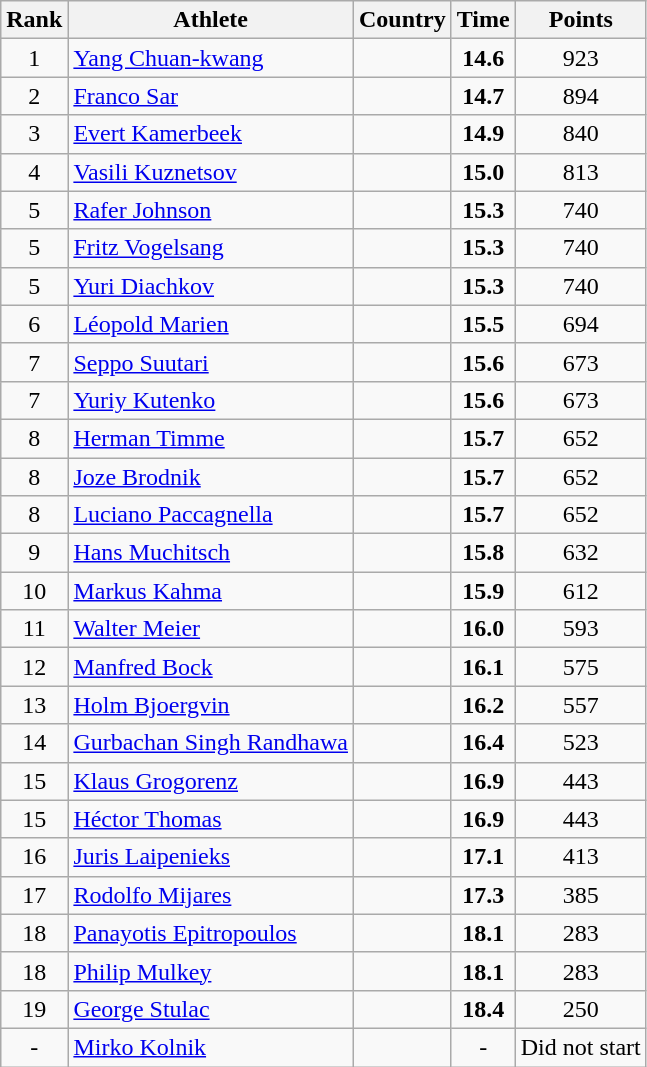<table class="wikitable sortable" style="text-align:center">
<tr>
<th>Rank</th>
<th>Athlete</th>
<th>Country</th>
<th>Time</th>
<th>Points</th>
</tr>
<tr>
<td>1</td>
<td align=left><a href='#'>Yang Chuan-kwang</a></td>
<td align=left></td>
<td><strong>14.6</strong></td>
<td>923</td>
</tr>
<tr>
<td>2</td>
<td align=left><a href='#'>Franco Sar</a></td>
<td align=left></td>
<td><strong>14.7</strong></td>
<td>894</td>
</tr>
<tr>
<td>3</td>
<td align=left><a href='#'>Evert Kamerbeek</a></td>
<td align=left></td>
<td><strong>14.9</strong></td>
<td>840</td>
</tr>
<tr>
<td>4</td>
<td align=left><a href='#'>Vasili Kuznetsov</a></td>
<td align=left></td>
<td><strong>15.0</strong></td>
<td>813</td>
</tr>
<tr>
<td>5</td>
<td align=left><a href='#'>Rafer Johnson</a></td>
<td align=left></td>
<td><strong>15.3</strong></td>
<td>740</td>
</tr>
<tr>
<td>5</td>
<td align=left><a href='#'>Fritz Vogelsang</a></td>
<td align=left></td>
<td><strong>15.3</strong></td>
<td>740</td>
</tr>
<tr>
<td>5</td>
<td align=left><a href='#'>Yuri Diachkov</a></td>
<td align=left></td>
<td><strong>15.3</strong></td>
<td>740</td>
</tr>
<tr>
<td>6</td>
<td align=left><a href='#'>Léopold Marien</a></td>
<td align=left></td>
<td><strong>15.5</strong></td>
<td>694</td>
</tr>
<tr>
<td>7</td>
<td align=left><a href='#'>Seppo Suutari</a></td>
<td align=left></td>
<td><strong>15.6</strong></td>
<td>673</td>
</tr>
<tr>
<td>7</td>
<td align=left><a href='#'>Yuriy Kutenko</a></td>
<td align=left></td>
<td><strong>15.6</strong></td>
<td>673</td>
</tr>
<tr>
<td>8</td>
<td align=left><a href='#'>Herman Timme</a></td>
<td align=left></td>
<td><strong>15.7</strong></td>
<td>652</td>
</tr>
<tr>
<td>8</td>
<td align=left><a href='#'>Joze Brodnik</a></td>
<td align=left></td>
<td><strong>15.7</strong></td>
<td>652</td>
</tr>
<tr>
<td>8</td>
<td align=left><a href='#'>Luciano Paccagnella</a></td>
<td align=left></td>
<td><strong>15.7</strong></td>
<td>652</td>
</tr>
<tr>
<td>9</td>
<td align=left><a href='#'>Hans Muchitsch</a></td>
<td align=left></td>
<td><strong>15.8</strong></td>
<td>632</td>
</tr>
<tr>
<td>10</td>
<td align=left><a href='#'>Markus Kahma</a></td>
<td align=left></td>
<td><strong>15.9</strong></td>
<td>612</td>
</tr>
<tr>
<td>11</td>
<td align=left><a href='#'>Walter Meier</a></td>
<td align=left></td>
<td><strong>16.0</strong></td>
<td>593</td>
</tr>
<tr>
<td>12</td>
<td align=left><a href='#'>Manfred Bock</a></td>
<td align=left></td>
<td><strong>16.1</strong></td>
<td>575</td>
</tr>
<tr>
<td>13</td>
<td align=left><a href='#'>Holm Bjoergvin</a></td>
<td align=left></td>
<td><strong>16.2</strong></td>
<td>557</td>
</tr>
<tr>
<td>14</td>
<td align=left><a href='#'>Gurbachan Singh Randhawa</a></td>
<td align=left></td>
<td><strong>16.4</strong></td>
<td>523</td>
</tr>
<tr>
<td>15</td>
<td align=left><a href='#'>Klaus Grogorenz</a></td>
<td align=left></td>
<td><strong>16.9</strong></td>
<td>443</td>
</tr>
<tr>
<td>15</td>
<td align=left><a href='#'>Héctor Thomas</a></td>
<td align=left></td>
<td><strong>16.9</strong></td>
<td>443</td>
</tr>
<tr>
<td>16</td>
<td align=left><a href='#'>Juris Laipenieks</a></td>
<td align=left></td>
<td><strong>17.1</strong></td>
<td>413</td>
</tr>
<tr>
<td>17</td>
<td align=left><a href='#'>Rodolfo Mijares</a></td>
<td align=left></td>
<td><strong>17.3</strong></td>
<td>385</td>
</tr>
<tr>
<td>18</td>
<td align=left><a href='#'>Panayotis Epitropoulos</a></td>
<td align=left></td>
<td><strong>18.1</strong></td>
<td>283</td>
</tr>
<tr>
<td>18</td>
<td align=left><a href='#'>Philip Mulkey</a></td>
<td align=left></td>
<td><strong>18.1</strong></td>
<td>283</td>
</tr>
<tr>
<td>19</td>
<td align=left><a href='#'>George Stulac</a></td>
<td align=left></td>
<td><strong>18.4</strong></td>
<td>250</td>
</tr>
<tr>
<td>-</td>
<td align=left><a href='#'>Mirko Kolnik</a></td>
<td align=left></td>
<td>-</td>
<td>Did not start</td>
</tr>
</table>
